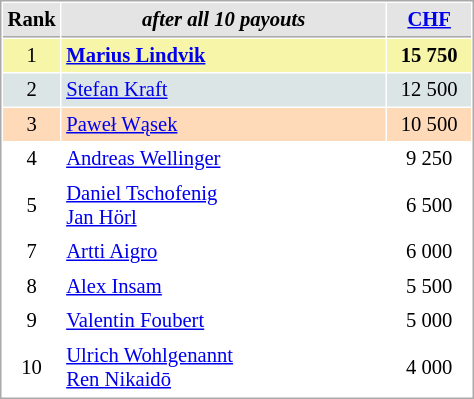<table cellspacing="1" cellpadding="3" style="border:1px solid #AAAAAA;font-size:86%">
<tr style="background-color: #E4E4E4;">
<th style="border-bottom:1px solid #AAAAAA; width: 10px;">Rank</th>
<th style="border-bottom:1px solid #AAAAAA; width: 210px;"><em>after all 10 payouts</em></th>
<th style="border-bottom:1px solid #AAAAAA; width: 50px;"><a href='#'>CHF</a></th>
</tr>
<tr style="background:#f7f6a8;">
<td align=center>1</td>
<td> <strong><a href='#'>Marius Lindvik</a></strong></td>
<td align=center><strong>15 750</strong></td>
</tr>
<tr style="background:#dce5e5;">
<td align=center>2</td>
<td> <a href='#'>Stefan Kraft</a></td>
<td align=center>12 500</td>
</tr>
<tr style="background:#ffdab9;">
<td align=center>3</td>
<td> <a href='#'>Paweł Wąsek</a></td>
<td align=center>10 500</td>
</tr>
<tr>
<td align=center>4</td>
<td> <a href='#'>Andreas Wellinger</a></td>
<td align=center>9 250</td>
</tr>
<tr>
<td align=center>5</td>
<td> <a href='#'>Daniel Tschofenig</a><br> <a href='#'>Jan Hörl</a></td>
<td align=center>6 500</td>
</tr>
<tr>
<td align=center>7</td>
<td> <a href='#'>Artti Aigro</a></td>
<td align=center>6 000</td>
</tr>
<tr>
<td align=center>8</td>
<td> <a href='#'>Alex Insam</a></td>
<td align=center>5 500</td>
</tr>
<tr>
<td align=center>9</td>
<td> <a href='#'>Valentin Foubert</a></td>
<td align=center>5 000</td>
</tr>
<tr>
<td align=center>10</td>
<td> <a href='#'>Ulrich Wohlgenannt</a><br> <a href='#'>Ren Nikaidō</a></td>
<td align=center>4 000</td>
</tr>
</table>
